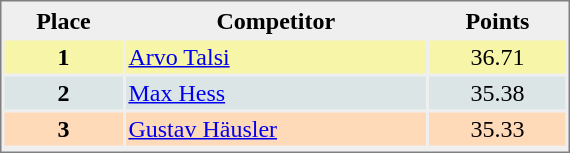<table style="border-style:solid;border-width:1px;border-color:#808080;background-color:#EFEFEF" cellspacing="2" cellpadding="2" width="380px">
<tr bgcolor="#EFEFEF">
<th align=center>Place</th>
<th align=center>Competitor</th>
<th align=center>Points</th>
</tr>
<tr align="center" valign="top" bgcolor="#F7F6A8">
<th>1</th>
<td align="left"> <a href='#'>Arvo Talsi</a></td>
<td align="center">36.71</td>
</tr>
<tr align="center" valign="top" bgcolor="#DCE5E5">
<th>2</th>
<td align="left"> <a href='#'>Max Hess</a></td>
<td align="center">35.38</td>
</tr>
<tr align="center" valign="top" bgcolor="#FFDAB9">
<th>3</th>
<td align="left"> <a href='#'>Gustav Häusler</a></td>
<td align="center">35.33</td>
</tr>
<tr align="center" valign="top" bgcolor="#FFFFFF">
</tr>
</table>
